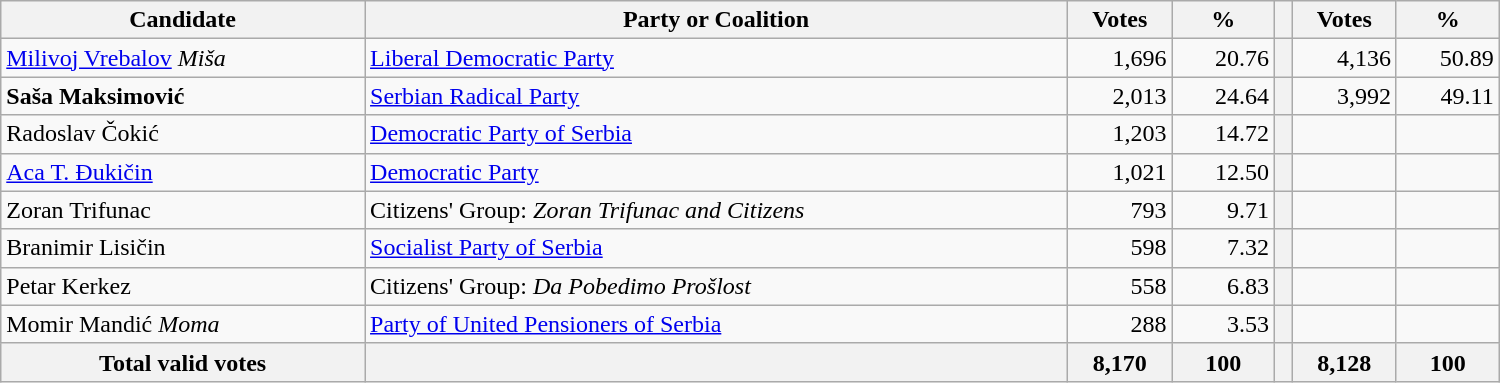<table style="width:1000px;" class="wikitable">
<tr>
<th>Candidate</th>
<th>Party or Coalition</th>
<th>Votes</th>
<th>%</th>
<th></th>
<th>Votes</th>
<th>%</th>
</tr>
<tr>
<td align="left"><a href='#'>Milivoj Vrebalov</a> <em>Miša</em></td>
<td align="left"><a href='#'>Liberal Democratic Party</a></td>
<td align="right">1,696</td>
<td align="right">20.76</td>
<th align="left"></th>
<td align="right">4,136</td>
<td align="right">50.89</td>
</tr>
<tr>
<td align="left"><strong>Saša Maksimović</strong></td>
<td align="left"><a href='#'>Serbian Radical Party</a></td>
<td align="right">2,013</td>
<td align="right">24.64</td>
<th align="left"></th>
<td align="right">3,992</td>
<td align="right">49.11</td>
</tr>
<tr>
<td align="left">Radoslav Čokić</td>
<td align="left"><a href='#'>Democratic Party of Serbia</a></td>
<td align="right">1,203</td>
<td align="right">14.72</td>
<th align="left"></th>
<td align="right"></td>
<td align="right"></td>
</tr>
<tr>
<td align="left"><a href='#'>Aca T. Ðukičin</a></td>
<td align="left"><a href='#'>Democratic Party</a></td>
<td align="right">1,021</td>
<td align="right">12.50</td>
<th align="left"></th>
<td align="right"></td>
<td align="right"></td>
</tr>
<tr>
<td align="left">Zoran Trifunac</td>
<td align="left">Citizens' Group: <em>Zoran Trifunac and Citizens</em></td>
<td align="right">793</td>
<td align="right">9.71</td>
<th align="left"></th>
<td align="right"></td>
<td align="right"></td>
</tr>
<tr>
<td align="left">Branimir Lisičin</td>
<td align="left"><a href='#'>Socialist Party of Serbia</a></td>
<td align="right">598</td>
<td align="right">7.32</td>
<th align="left"></th>
<td align="right"></td>
<td align="right"></td>
</tr>
<tr>
<td align="left">Petar Kerkez</td>
<td align="left">Citizens' Group: <em>Da Pobedimo Prošlost</em></td>
<td align="right">558</td>
<td align="right">6.83</td>
<th align="left"></th>
<td align="right"></td>
<td align="right"></td>
</tr>
<tr>
<td align="left">Momir Mandić <em>Moma</em></td>
<td align="left"><a href='#'>Party of United Pensioners of Serbia</a></td>
<td align="right">288</td>
<td align="right">3.53</td>
<th align="left"></th>
<td align="right"></td>
<td align="right"></td>
</tr>
<tr>
<th align="left">Total valid votes</th>
<th align="left"></th>
<th align="right">8,170</th>
<th align="right">100</th>
<th align="left"></th>
<th align="right">8,128</th>
<th align="right">100</th>
</tr>
</table>
